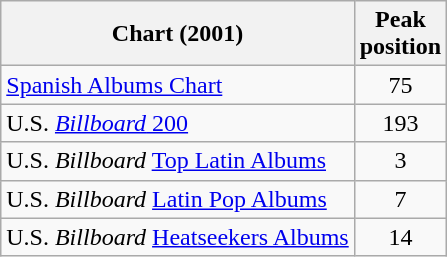<table class="wikitable">
<tr>
<th align="left">Chart (2001)</th>
<th align="left">Peak<br>position</th>
</tr>
<tr>
<td align="left"><a href='#'>Spanish Albums Chart</a></td>
<td align="center">75</td>
</tr>
<tr>
<td align="left">U.S. <a href='#'><em>Billboard</em> 200</a></td>
<td align="center">193</td>
</tr>
<tr>
<td align="left">U.S. <em>Billboard</em> <a href='#'>Top Latin Albums</a></td>
<td align="center">3</td>
</tr>
<tr>
<td align="left">U.S. <em>Billboard</em> <a href='#'>Latin Pop Albums</a></td>
<td align="center">7</td>
</tr>
<tr>
<td align="left">U.S. <em>Billboard</em> <a href='#'>Heatseekers Albums</a></td>
<td align="center">14</td>
</tr>
</table>
